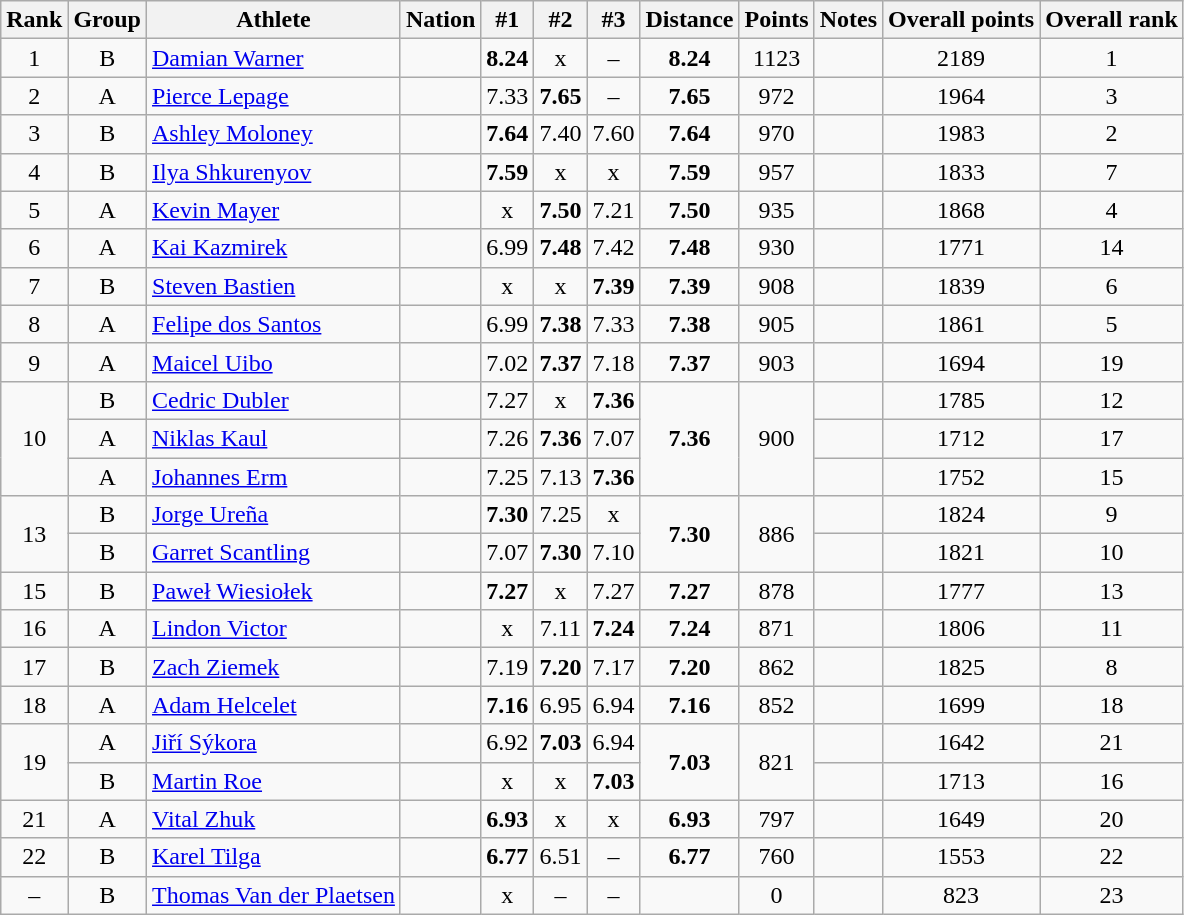<table class="wikitable sortable" style="text-align:center">
<tr>
<th>Rank</th>
<th>Group</th>
<th>Athlete</th>
<th>Nation</th>
<th>#1</th>
<th>#2</th>
<th>#3</th>
<th>Distance</th>
<th>Points</th>
<th>Notes</th>
<th>Overall points</th>
<th>Overall rank</th>
</tr>
<tr>
<td>1</td>
<td>B</td>
<td align="left"><a href='#'>Damian Warner</a></td>
<td align="left"></td>
<td><strong>8.24</strong></td>
<td>x</td>
<td>–</td>
<td><strong>8.24</strong></td>
<td>1123</td>
<td></td>
<td>2189</td>
<td>1</td>
</tr>
<tr>
<td>2</td>
<td>A</td>
<td align="left"><a href='#'>Pierce Lepage</a></td>
<td align="left"></td>
<td>7.33</td>
<td><strong>7.65</strong></td>
<td>–</td>
<td><strong>7.65</strong></td>
<td>972</td>
<td></td>
<td>1964</td>
<td>3</td>
</tr>
<tr>
<td>3</td>
<td>B</td>
<td align="left"><a href='#'>Ashley Moloney</a></td>
<td align="left"></td>
<td><strong>7.64</strong></td>
<td>7.40</td>
<td>7.60</td>
<td><strong>7.64</strong></td>
<td>970</td>
<td></td>
<td>1983</td>
<td>2</td>
</tr>
<tr>
<td>4</td>
<td>B</td>
<td align="left"><a href='#'>Ilya Shkurenyov</a></td>
<td align="left"></td>
<td><strong>7.59</strong></td>
<td>x</td>
<td>x</td>
<td><strong>7.59</strong></td>
<td>957</td>
<td></td>
<td>1833</td>
<td>7</td>
</tr>
<tr>
<td>5</td>
<td>A</td>
<td align="left"><a href='#'>Kevin Mayer</a></td>
<td align="left"></td>
<td>x</td>
<td><strong>7.50</strong></td>
<td>7.21</td>
<td><strong>7.50</strong></td>
<td>935</td>
<td></td>
<td>1868</td>
<td>4</td>
</tr>
<tr>
<td>6</td>
<td>A</td>
<td align="left"><a href='#'>Kai Kazmirek</a></td>
<td align="left"></td>
<td>6.99</td>
<td><strong>7.48</strong></td>
<td>7.42</td>
<td><strong>7.48</strong></td>
<td>930</td>
<td></td>
<td>1771</td>
<td>14</td>
</tr>
<tr>
<td>7</td>
<td>B</td>
<td align="left"><a href='#'>Steven Bastien</a></td>
<td align="left"></td>
<td>x</td>
<td>x</td>
<td><strong>7.39</strong></td>
<td><strong>7.39</strong></td>
<td>908</td>
<td></td>
<td>1839</td>
<td>6</td>
</tr>
<tr>
<td>8</td>
<td>A</td>
<td align="left"><a href='#'>Felipe dos Santos</a></td>
<td align="left"></td>
<td>6.99</td>
<td><strong>7.38</strong></td>
<td>7.33</td>
<td><strong>7.38</strong></td>
<td>905</td>
<td></td>
<td>1861</td>
<td>5</td>
</tr>
<tr>
<td>9</td>
<td>A</td>
<td align="left"><a href='#'>Maicel Uibo</a></td>
<td align="left"></td>
<td>7.02</td>
<td><strong>7.37</strong></td>
<td>7.18</td>
<td><strong>7.37</strong></td>
<td>903</td>
<td></td>
<td>1694</td>
<td>19</td>
</tr>
<tr>
<td rowspan="3">10</td>
<td>B</td>
<td align="left"><a href='#'>Cedric Dubler</a></td>
<td align="left"></td>
<td>7.27</td>
<td>x</td>
<td><strong>7.36</strong></td>
<td rowspan="3"><strong>7.36</strong></td>
<td rowspan="3">900</td>
<td></td>
<td>1785</td>
<td>12</td>
</tr>
<tr>
<td>A</td>
<td align="left"><a href='#'>Niklas Kaul</a></td>
<td align="left"></td>
<td>7.26</td>
<td><strong>7.36</strong></td>
<td>7.07</td>
<td></td>
<td>1712</td>
<td>17</td>
</tr>
<tr>
<td>A</td>
<td align="left"><a href='#'>Johannes Erm</a></td>
<td align="left"></td>
<td>7.25</td>
<td>7.13</td>
<td><strong>7.36</strong></td>
<td></td>
<td>1752</td>
<td>15</td>
</tr>
<tr>
<td rowspan="2">13</td>
<td>B</td>
<td align="left"><a href='#'>Jorge Ureña</a></td>
<td align="left"></td>
<td><strong>7.30</strong></td>
<td>7.25</td>
<td>x</td>
<td rowspan="2"><strong>7.30</strong></td>
<td rowspan="2">886</td>
<td></td>
<td>1824</td>
<td>9</td>
</tr>
<tr>
<td>B</td>
<td align="left"><a href='#'>Garret Scantling</a></td>
<td align="left"></td>
<td>7.07</td>
<td><strong>7.30</strong></td>
<td>7.10</td>
<td></td>
<td>1821</td>
<td>10</td>
</tr>
<tr>
<td>15</td>
<td>B</td>
<td align="left"><a href='#'>Paweł Wiesiołek</a></td>
<td align="left"></td>
<td><strong>7.27</strong></td>
<td>x</td>
<td>7.27</td>
<td><strong>7.27</strong></td>
<td>878</td>
<td></td>
<td>1777</td>
<td>13</td>
</tr>
<tr>
<td>16</td>
<td>A</td>
<td align="left"><a href='#'>Lindon Victor</a></td>
<td align="left"></td>
<td>x</td>
<td>7.11</td>
<td><strong>7.24</strong></td>
<td><strong>7.24</strong></td>
<td>871</td>
<td></td>
<td>1806</td>
<td>11</td>
</tr>
<tr>
<td>17</td>
<td>B</td>
<td align="left"><a href='#'>Zach Ziemek</a></td>
<td align="left"></td>
<td>7.19</td>
<td><strong>7.20</strong></td>
<td>7.17</td>
<td><strong>7.20</strong></td>
<td>862</td>
<td></td>
<td>1825</td>
<td>8</td>
</tr>
<tr>
<td>18</td>
<td>A</td>
<td align="left"><a href='#'>Adam Helcelet</a></td>
<td align="left"></td>
<td><strong>7.16</strong></td>
<td>6.95</td>
<td>6.94</td>
<td><strong>7.16</strong></td>
<td>852</td>
<td></td>
<td>1699</td>
<td>18</td>
</tr>
<tr>
<td rowspan="2">19</td>
<td>A</td>
<td align="left"><a href='#'>Jiří Sýkora</a></td>
<td align="left"></td>
<td>6.92</td>
<td><strong>7.03</strong></td>
<td>6.94</td>
<td rowspan="2"><strong>7.03</strong></td>
<td rowspan="2">821</td>
<td></td>
<td>1642</td>
<td>21</td>
</tr>
<tr>
<td>B</td>
<td align="left"><a href='#'>Martin Roe</a></td>
<td align="left"></td>
<td>x</td>
<td>x</td>
<td><strong>7.03</strong></td>
<td></td>
<td>1713</td>
<td>16</td>
</tr>
<tr>
<td>21</td>
<td>A</td>
<td align="left"><a href='#'>Vital Zhuk</a></td>
<td align="left"></td>
<td><strong>6.93</strong></td>
<td>x</td>
<td>x</td>
<td><strong>6.93</strong></td>
<td>797</td>
<td></td>
<td>1649</td>
<td>20</td>
</tr>
<tr>
<td>22</td>
<td>B</td>
<td align="left"><a href='#'>Karel Tilga</a></td>
<td align="left"></td>
<td><strong>6.77</strong></td>
<td>6.51</td>
<td>–</td>
<td><strong>6.77</strong></td>
<td>760</td>
<td></td>
<td>1553</td>
<td>22</td>
</tr>
<tr>
<td>–</td>
<td>B</td>
<td align="left"><a href='#'>Thomas Van der Plaetsen</a></td>
<td align="left"></td>
<td>x</td>
<td>–</td>
<td>–</td>
<td></td>
<td>0</td>
<td></td>
<td>823</td>
<td>23</td>
</tr>
</table>
